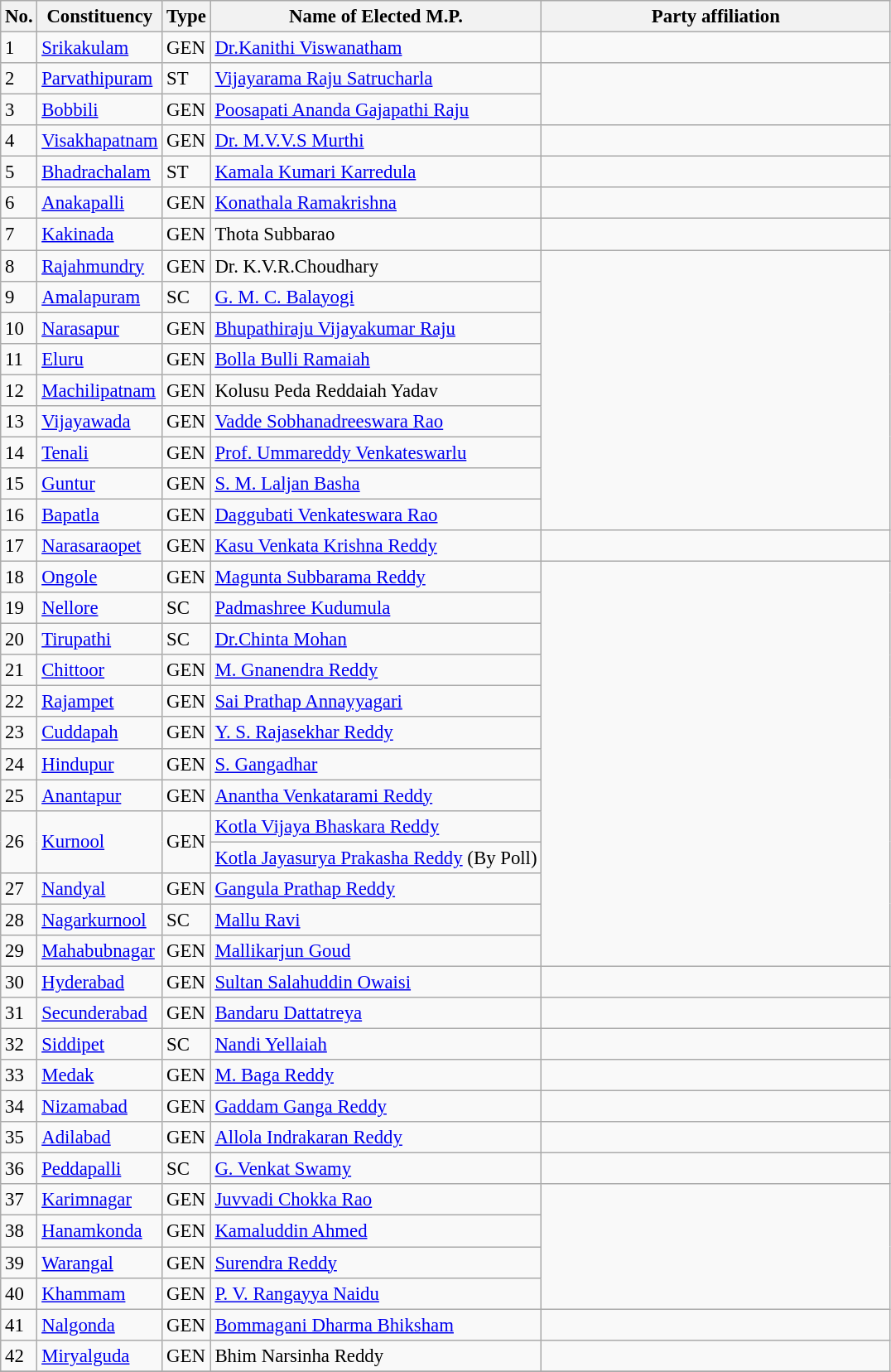<table class="wikitable" style="font-size:95%;">
<tr>
<th>No.</th>
<th>Constituency</th>
<th>Type</th>
<th>Name of Elected M.P.</th>
<th colspan="2" style="width:18em">Party affiliation</th>
</tr>
<tr>
<td>1</td>
<td><a href='#'>Srikakulam</a></td>
<td>GEN</td>
<td><a href='#'>Dr.Kanithi Viswanatham</a></td>
<td></td>
</tr>
<tr>
<td>2</td>
<td><a href='#'>Parvathipuram</a></td>
<td>ST</td>
<td><a href='#'>Vijayarama Raju Satrucharla</a></td>
</tr>
<tr>
<td>3</td>
<td><a href='#'>Bobbili</a></td>
<td>GEN</td>
<td><a href='#'>Poosapati Ananda Gajapathi Raju</a></td>
</tr>
<tr>
<td>4</td>
<td><a href='#'>Visakhapatnam</a></td>
<td>GEN</td>
<td><a href='#'>Dr. M.V.V.S Murthi</a></td>
<td></td>
</tr>
<tr>
<td>5</td>
<td><a href='#'>Bhadrachalam</a></td>
<td>ST</td>
<td><a href='#'>Kamala Kumari Karredula</a></td>
<td></td>
</tr>
<tr>
<td>6</td>
<td><a href='#'>Anakapalli</a></td>
<td>GEN</td>
<td><a href='#'>Konathala Ramakrishna</a></td>
</tr>
<tr>
<td>7</td>
<td><a href='#'>Kakinada</a></td>
<td>GEN</td>
<td>Thota Subbarao</td>
<td></td>
</tr>
<tr>
<td>8</td>
<td><a href='#'>Rajahmundry</a></td>
<td>GEN</td>
<td>Dr. K.V.R.Choudhary</td>
</tr>
<tr>
<td>9</td>
<td><a href='#'>Amalapuram</a></td>
<td>SC</td>
<td><a href='#'>G. M. C. Balayogi</a></td>
</tr>
<tr>
<td>10</td>
<td><a href='#'>Narasapur</a></td>
<td>GEN</td>
<td><a href='#'>Bhupathiraju Vijayakumar Raju</a></td>
</tr>
<tr>
<td>11</td>
<td><a href='#'>Eluru</a></td>
<td>GEN</td>
<td><a href='#'>Bolla Bulli Ramaiah</a></td>
</tr>
<tr>
<td>12</td>
<td><a href='#'>Machilipatnam</a></td>
<td>GEN</td>
<td>Kolusu Peda Reddaiah Yadav</td>
</tr>
<tr>
<td>13</td>
<td><a href='#'>Vijayawada</a></td>
<td>GEN</td>
<td><a href='#'>Vadde Sobhanadreeswara Rao</a></td>
</tr>
<tr>
<td>14</td>
<td><a href='#'>Tenali</a></td>
<td>GEN</td>
<td><a href='#'>Prof. Ummareddy Venkateswarlu</a></td>
</tr>
<tr>
<td>15</td>
<td><a href='#'>Guntur</a></td>
<td>GEN</td>
<td><a href='#'>S. M. Laljan Basha</a></td>
</tr>
<tr>
<td>16</td>
<td><a href='#'>Bapatla</a></td>
<td>GEN</td>
<td><a href='#'>Daggubati Venkateswara Rao</a></td>
</tr>
<tr>
<td>17</td>
<td><a href='#'>Narasaraopet</a></td>
<td>GEN</td>
<td><a href='#'>Kasu Venkata Krishna Reddy</a></td>
<td></td>
</tr>
<tr>
<td>18</td>
<td><a href='#'>Ongole</a></td>
<td>GEN</td>
<td><a href='#'>Magunta Subbarama Reddy</a></td>
</tr>
<tr>
<td>19</td>
<td><a href='#'>Nellore</a></td>
<td>SC</td>
<td><a href='#'>Padmashree Kudumula</a></td>
</tr>
<tr>
<td>20</td>
<td><a href='#'>Tirupathi</a></td>
<td>SC</td>
<td><a href='#'>Dr.Chinta Mohan</a></td>
</tr>
<tr>
<td>21</td>
<td><a href='#'>Chittoor</a></td>
<td>GEN</td>
<td><a href='#'>M. Gnanendra Reddy</a></td>
</tr>
<tr>
<td>22</td>
<td><a href='#'>Rajampet</a></td>
<td>GEN</td>
<td><a href='#'>Sai Prathap Annayyagari</a></td>
</tr>
<tr>
<td>23</td>
<td><a href='#'>Cuddapah</a></td>
<td>GEN</td>
<td><a href='#'>Y. S. Rajasekhar Reddy</a></td>
</tr>
<tr>
<td>24</td>
<td><a href='#'>Hindupur</a></td>
<td>GEN</td>
<td><a href='#'>S. Gangadhar</a></td>
</tr>
<tr>
<td>25</td>
<td><a href='#'>Anantapur</a></td>
<td>GEN</td>
<td><a href='#'>Anantha Venkatarami Reddy</a></td>
</tr>
<tr>
<td rowspan=2>26</td>
<td rowspan=2><a href='#'>Kurnool</a></td>
<td rowspan=2>GEN</td>
<td><a href='#'>Kotla Vijaya Bhaskara Reddy</a></td>
</tr>
<tr>
<td><a href='#'>Kotla Jayasurya Prakasha Reddy</a> (By Poll)</td>
</tr>
<tr>
<td>27</td>
<td><a href='#'>Nandyal</a></td>
<td>GEN</td>
<td><a href='#'>Gangula Prathap Reddy</a></td>
</tr>
<tr>
<td>28</td>
<td><a href='#'>Nagarkurnool</a></td>
<td>SC</td>
<td><a href='#'>Mallu Ravi</a></td>
</tr>
<tr>
<td>29</td>
<td><a href='#'>Mahabubnagar</a></td>
<td>GEN</td>
<td><a href='#'>Mallikarjun Goud</a></td>
</tr>
<tr>
<td>30</td>
<td><a href='#'>Hyderabad</a></td>
<td>GEN</td>
<td><a href='#'>Sultan Salahuddin Owaisi</a></td>
<td></td>
</tr>
<tr>
<td>31</td>
<td><a href='#'>Secunderabad</a></td>
<td>GEN</td>
<td><a href='#'>Bandaru Dattatreya</a></td>
<td></td>
</tr>
<tr>
<td>32</td>
<td><a href='#'>Siddipet</a></td>
<td>SC</td>
<td><a href='#'>Nandi Yellaiah</a></td>
<td></td>
</tr>
<tr>
<td>33</td>
<td><a href='#'>Medak</a></td>
<td>GEN</td>
<td><a href='#'>M. Baga Reddy</a></td>
</tr>
<tr>
<td>34</td>
<td><a href='#'>Nizamabad</a></td>
<td>GEN</td>
<td><a href='#'>Gaddam Ganga Reddy</a></td>
<td></td>
</tr>
<tr>
<td>35</td>
<td><a href='#'>Adilabad</a></td>
<td>GEN</td>
<td><a href='#'>Allola Indrakaran Reddy</a></td>
</tr>
<tr>
<td>36</td>
<td><a href='#'>Peddapalli</a></td>
<td>SC</td>
<td><a href='#'>G. Venkat Swamy</a></td>
<td></td>
</tr>
<tr>
<td>37</td>
<td><a href='#'>Karimnagar</a></td>
<td>GEN</td>
<td><a href='#'>Juvvadi Chokka Rao</a></td>
</tr>
<tr>
<td>38</td>
<td><a href='#'>Hanamkonda</a></td>
<td>GEN</td>
<td><a href='#'>Kamaluddin Ahmed</a></td>
</tr>
<tr>
<td>39</td>
<td><a href='#'>Warangal</a></td>
<td>GEN</td>
<td><a href='#'>Surendra Reddy</a></td>
</tr>
<tr>
<td>40</td>
<td><a href='#'>Khammam</a></td>
<td>GEN</td>
<td><a href='#'>P. V. Rangayya Naidu</a></td>
</tr>
<tr>
<td>41</td>
<td><a href='#'>Nalgonda</a></td>
<td>GEN</td>
<td><a href='#'>Bommagani Dharma Bhiksham</a></td>
<td></td>
</tr>
<tr>
<td>42</td>
<td><a href='#'>Miryalguda</a></td>
<td>GEN</td>
<td>Bhim Narsinha Reddy</td>
<td></td>
</tr>
<tr>
</tr>
</table>
